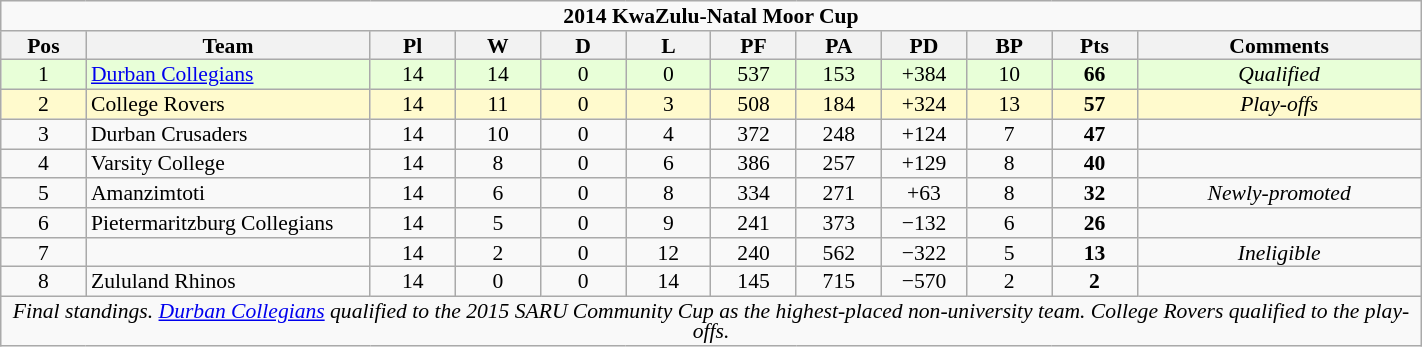<table class="wikitable"  style="text-align:center; line-height:90%; font-size:90%; width:75%;">
<tr>
<td colspan=12><strong>2014 KwaZulu-Natal Moor Cup</strong></td>
</tr>
<tr>
<th style="width:6%;">Pos</th>
<th style="width:20%;">Team</th>
<th style="width:6%;">Pl</th>
<th style="width:6%;">W</th>
<th style="width:6%;">D</th>
<th style="width:6%;">L</th>
<th style="width:6%;">PF</th>
<th style="width:6%;">PA</th>
<th style="width:6%;">PD</th>
<th style="width:6%;">BP</th>
<th style="width:6%;">Pts</th>
<th style="width:20%;">Comments<br></th>
</tr>
<tr bgcolor="#E8FFD8">
<td>1</td>
<td style="text-align:left;"><a href='#'>Durban Collegians</a></td>
<td>14</td>
<td>14</td>
<td>0</td>
<td>0</td>
<td>537</td>
<td>153</td>
<td>+384</td>
<td>10</td>
<td><strong>66</strong></td>
<td><em>Qualified</em></td>
</tr>
<tr bgcolor="#FFFACD">
<td>2</td>
<td style="text-align:left;">College Rovers</td>
<td>14</td>
<td>11</td>
<td>0</td>
<td>3</td>
<td>508</td>
<td>184</td>
<td>+324</td>
<td>13</td>
<td><strong>57</strong></td>
<td><em>Play-offs</em></td>
</tr>
<tr>
<td>3</td>
<td style="text-align:left;">Durban Crusaders</td>
<td>14</td>
<td>10</td>
<td>0</td>
<td>4</td>
<td>372</td>
<td>248</td>
<td>+124</td>
<td>7</td>
<td><strong>47</strong></td>
<td></td>
</tr>
<tr>
<td>4</td>
<td style="text-align:left;">Varsity College</td>
<td>14</td>
<td>8</td>
<td>0</td>
<td>6</td>
<td>386</td>
<td>257</td>
<td>+129</td>
<td>8</td>
<td><strong>40</strong></td>
<td></td>
</tr>
<tr>
<td>5</td>
<td style="text-align:left;">Amanzimtoti</td>
<td>14</td>
<td>6</td>
<td>0</td>
<td>8</td>
<td>334</td>
<td>271</td>
<td>+63</td>
<td>8</td>
<td><strong>32</strong></td>
<td><em>Newly-promoted</em></td>
</tr>
<tr>
<td>6</td>
<td style="text-align:left;">Pietermaritzburg Collegians</td>
<td>14</td>
<td>5</td>
<td>0</td>
<td>9</td>
<td>241</td>
<td>373</td>
<td>−132</td>
<td>6</td>
<td><strong>26</strong></td>
<td></td>
</tr>
<tr>
<td>7</td>
<td style="text-align:left;"></td>
<td>14</td>
<td>2</td>
<td>0</td>
<td>12</td>
<td>240</td>
<td>562</td>
<td>−322</td>
<td>5</td>
<td><strong>13</strong></td>
<td><em>Ineligible</em></td>
</tr>
<tr>
<td>8</td>
<td style="text-align:left;">Zululand Rhinos</td>
<td>14</td>
<td>0</td>
<td>0</td>
<td>14</td>
<td>145</td>
<td>715</td>
<td>−570</td>
<td>2</td>
<td><strong>2</strong></td>
<td></td>
</tr>
<tr>
<td colspan=12><em>Final standings. <a href='#'>Durban Collegians</a> qualified to the 2015 SARU Community Cup as the highest-placed non-university team. College Rovers qualified to the play-offs.</em></td>
</tr>
</table>
